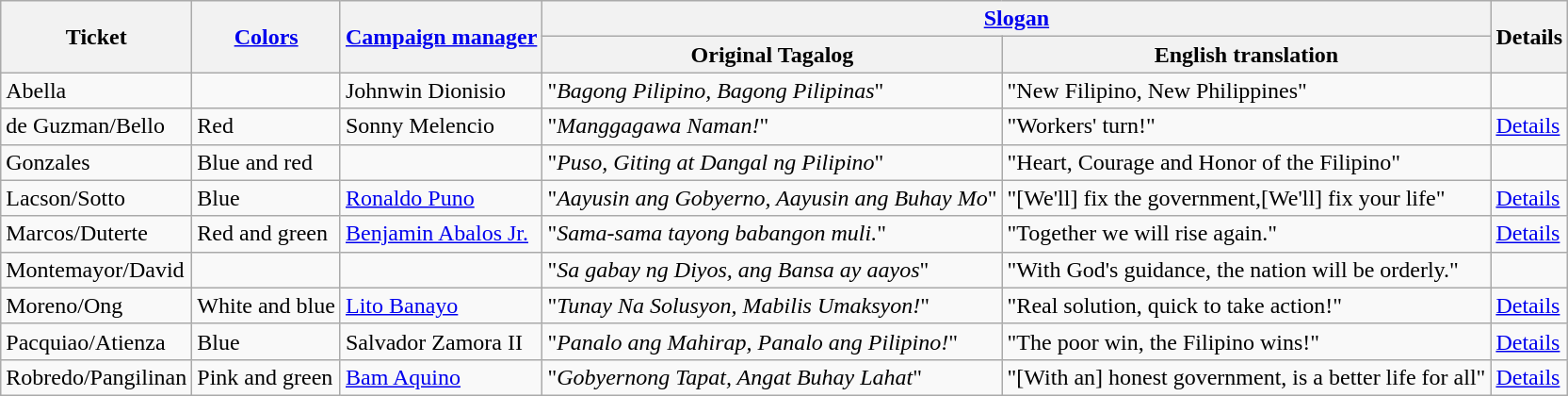<table class="wikitable">
<tr>
<th rowspan="2">Ticket</th>
<th rowspan="2"><a href='#'>Colors</a></th>
<th rowspan="2"><a href='#'>Campaign manager</a></th>
<th colspan="2"><a href='#'>Slogan</a></th>
<th rowspan="2">Details</th>
</tr>
<tr>
<th>Original Tagalog</th>
<th>English translation</th>
</tr>
<tr>
<td>Abella</td>
<td></td>
<td>Johnwin Dionisio</td>
<td>"<em>Bagong Pilipino, Bagong Pilipinas</em>"</td>
<td>"New Filipino, New Philippines"</td>
<td></td>
</tr>
<tr>
<td>de Guzman/Bello</td>
<td>Red</td>
<td>Sonny Melencio</td>
<td>"<em>Manggagawa Naman!</em>"</td>
<td>"Workers' turn!"</td>
<td><a href='#'>Details</a></td>
</tr>
<tr>
<td>Gonzales</td>
<td>Blue and red</td>
<td></td>
<td>"<em>Puso, Giting at Dangal ng Pilipino</em>"</td>
<td>"Heart, Courage and Honor of the Filipino"</td>
<td></td>
</tr>
<tr>
<td>Lacson/Sotto</td>
<td>Blue</td>
<td><a href='#'>Ronaldo Puno</a></td>
<td>"<em>Aayusin ang Gobyerno, Aayusin ang Buhay Mo</em>"</td>
<td>"[We'll] fix the government,[We'll] fix your life"</td>
<td><a href='#'>Details</a></td>
</tr>
<tr>
<td>Marcos/Duterte</td>
<td>Red and green</td>
<td><a href='#'>Benjamin Abalos Jr.</a></td>
<td>"<em>Sama-sama tayong babangon muli.</em>"</td>
<td>"Together we will rise again."</td>
<td><a href='#'>Details</a></td>
</tr>
<tr>
<td>Montemayor/David</td>
<td></td>
<td></td>
<td>"<em>Sa gabay ng Diyos, ang Bansa ay aayos</em>"</td>
<td>"With God's guidance, the nation will be orderly."</td>
<td></td>
</tr>
<tr>
<td>Moreno/Ong</td>
<td>White and blue</td>
<td><a href='#'>Lito Banayo</a></td>
<td>"<em>Tunay Na Solusyon, Mabilis Umaksyon!</em>"</td>
<td>"Real solution, quick to take action!"</td>
<td><a href='#'>Details</a></td>
</tr>
<tr>
<td>Pacquiao/Atienza</td>
<td>Blue</td>
<td>Salvador Zamora II</td>
<td>"<em>Panalo ang Mahirap, Panalo ang Pilipino!</em>"</td>
<td>"The poor win, the Filipino wins!"</td>
<td><a href='#'>Details</a></td>
</tr>
<tr>
<td>Robredo/Pangilinan</td>
<td>Pink and green</td>
<td><a href='#'>Bam Aquino</a></td>
<td>"<em>Gobyernong Tapat, Angat Buhay Lahat</em>"</td>
<td>"[With an] honest government, is a better life for all"</td>
<td><a href='#'>Details</a></td>
</tr>
</table>
